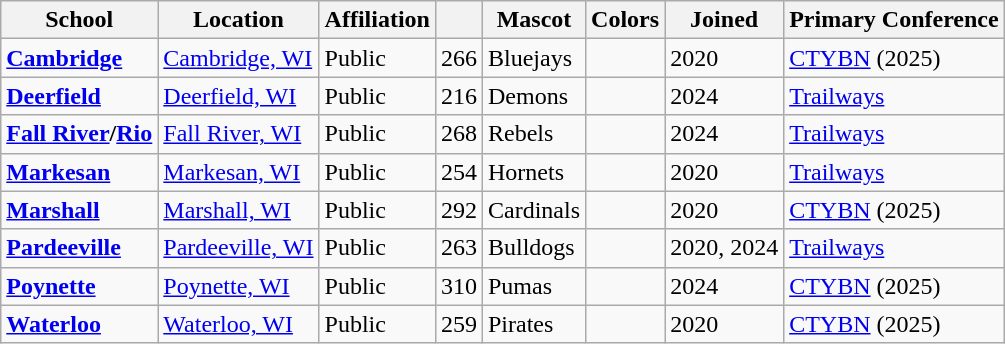<table class="wikitable sortable">
<tr>
<th>School</th>
<th>Location</th>
<th>Affiliation</th>
<th></th>
<th>Mascot</th>
<th>Colors</th>
<th>Joined</th>
<th>Primary Conference</th>
</tr>
<tr>
<td><strong><a href='#'>Cambridge</a></strong></td>
<td><a href='#'>Cambridge, WI</a></td>
<td>Public</td>
<td>266</td>
<td>Bluejays</td>
<td> </td>
<td>2020</td>
<td><a href='#'>CTYBN</a> (2025)</td>
</tr>
<tr>
<td><strong><a href='#'>Deerfield</a></strong></td>
<td><a href='#'>Deerfield, WI</a></td>
<td>Public</td>
<td>216</td>
<td>Demons</td>
<td> </td>
<td>2024</td>
<td><a href='#'>Trailways</a></td>
</tr>
<tr>
<td><strong><a href='#'>Fall River</a>/<a href='#'>Rio</a></strong></td>
<td><a href='#'>Fall River, WI</a></td>
<td>Public</td>
<td>268</td>
<td>Rebels</td>
<td> </td>
<td>2024</td>
<td><a href='#'>Trailways</a></td>
</tr>
<tr>
<td><strong><a href='#'>Markesan</a></strong></td>
<td><a href='#'>Markesan, WI</a></td>
<td>Public</td>
<td>254</td>
<td>Hornets</td>
<td> </td>
<td>2020</td>
<td><a href='#'>Trailways</a></td>
</tr>
<tr>
<td><strong><a href='#'>Marshall</a></strong></td>
<td><a href='#'>Marshall, WI</a></td>
<td>Public</td>
<td>292</td>
<td>Cardinals</td>
<td> </td>
<td>2020</td>
<td><a href='#'>CTYBN</a> (2025)</td>
</tr>
<tr>
<td><strong><a href='#'>Pardeeville</a></strong></td>
<td><a href='#'>Pardeeville, WI</a></td>
<td>Public</td>
<td>263</td>
<td>Bulldogs</td>
<td> </td>
<td>2020, 2024</td>
<td><a href='#'>Trailways</a></td>
</tr>
<tr>
<td><strong><a href='#'>Poynette</a></strong></td>
<td><a href='#'>Poynette, WI</a></td>
<td>Public</td>
<td>310</td>
<td>Pumas</td>
<td> </td>
<td>2024</td>
<td><a href='#'>CTYBN</a> (2025)</td>
</tr>
<tr>
<td><strong><a href='#'>Waterloo</a></strong></td>
<td><a href='#'>Waterloo, WI</a></td>
<td>Public</td>
<td>259</td>
<td>Pirates</td>
<td> </td>
<td>2020</td>
<td><a href='#'>CTYBN</a> (2025)</td>
</tr>
</table>
